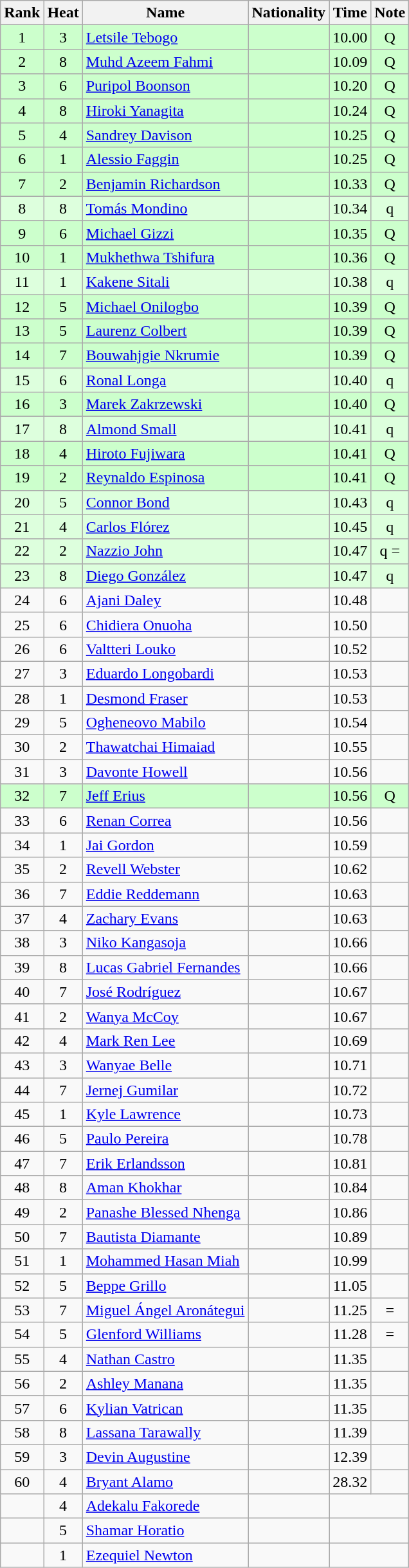<table class="wikitable sortable" style="text-align:center">
<tr>
<th>Rank</th>
<th>Heat</th>
<th>Name</th>
<th>Nationality</th>
<th>Time</th>
<th>Note</th>
</tr>
<tr bgcolor=ccffcc>
<td>1</td>
<td>3</td>
<td align=left><a href='#'>Letsile Tebogo</a></td>
<td align=left></td>
<td>10.00</td>
<td>Q <strong></strong></td>
</tr>
<tr bgcolor=ccffcc>
<td>2</td>
<td>8</td>
<td align=left><a href='#'>Muhd Azeem Fahmi</a></td>
<td align=left></td>
<td>10.09</td>
<td>Q </td>
</tr>
<tr bgcolor=ccffcc>
<td>3</td>
<td>6</td>
<td align=left><a href='#'>Puripol Boonson</a></td>
<td align=left></td>
<td>10.20</td>
<td>Q</td>
</tr>
<tr bgcolor=ccffcc>
<td>4</td>
<td>8</td>
<td align=left><a href='#'>Hiroki Yanagita</a></td>
<td align=left></td>
<td>10.24</td>
<td>Q</td>
</tr>
<tr bgcolor=ccffcc>
<td>5</td>
<td>4</td>
<td align=left><a href='#'>Sandrey Davison</a></td>
<td align=left></td>
<td>10.25 </td>
<td>Q</td>
</tr>
<tr bgcolor=ccffcc>
<td>6</td>
<td>1</td>
<td align=left><a href='#'>Alessio Faggin</a></td>
<td align=left></td>
<td>10.25 </td>
<td>Q </td>
</tr>
<tr bgcolor=ccffcc>
<td>7</td>
<td>2</td>
<td align=left><a href='#'>Benjamin Richardson</a></td>
<td align=left></td>
<td>10.33</td>
<td>Q</td>
</tr>
<tr bgcolor=ddffdd>
<td>8</td>
<td>8</td>
<td align=left><a href='#'>Tomás Mondino</a></td>
<td align=left></td>
<td>10.34</td>
<td>q </td>
</tr>
<tr bgcolor=ccffcc>
<td>9</td>
<td>6</td>
<td align=left><a href='#'>Michael Gizzi</a></td>
<td align=left></td>
<td>10.35</td>
<td>Q</td>
</tr>
<tr bgcolor=ccffcc>
<td>10</td>
<td>1</td>
<td align=left><a href='#'>Mukhethwa Tshifura</a></td>
<td align=left></td>
<td>10.36</td>
<td>Q</td>
</tr>
<tr bgcolor=ddffdd>
<td>11</td>
<td>1</td>
<td align=left><a href='#'>Kakene Sitali</a></td>
<td align=left></td>
<td>10.38</td>
<td>q</td>
</tr>
<tr bgcolor=ccffcc>
<td>12</td>
<td>5</td>
<td align=left><a href='#'>Michael Onilogbo</a></td>
<td align=left></td>
<td>10.39 </td>
<td>Q</td>
</tr>
<tr bgcolor=ccffcc>
<td>13</td>
<td>5</td>
<td align=left><a href='#'>Laurenz Colbert</a></td>
<td align=left></td>
<td>10.39 </td>
<td>Q</td>
</tr>
<tr bgcolor=ccffcc>
<td>14</td>
<td>7</td>
<td align=left><a href='#'>Bouwahjgie Nkrumie</a></td>
<td align=left></td>
<td>10.39 </td>
<td>Q</td>
</tr>
<tr bgcolor=ddffdd>
<td>15</td>
<td>6</td>
<td align=left><a href='#'>Ronal Longa</a></td>
<td align=left></td>
<td>10.40 </td>
<td>q </td>
</tr>
<tr bgcolor=ccffcc>
<td>16</td>
<td>3</td>
<td align=left><a href='#'>Marek Zakrzewski</a></td>
<td align=left></td>
<td>10.40 </td>
<td>Q</td>
</tr>
<tr bgcolor=ddffdd>
<td>17</td>
<td>8</td>
<td align=left><a href='#'>Almond Small</a></td>
<td align=left></td>
<td>10.41 </td>
<td>q</td>
</tr>
<tr bgcolor=ccffcc>
<td>18</td>
<td>4</td>
<td align=left><a href='#'>Hiroto Fujiwara</a></td>
<td align=left></td>
<td>10.41 </td>
<td>Q</td>
</tr>
<tr bgcolor=ccffcc>
<td>19</td>
<td>2</td>
<td align=left><a href='#'>Reynaldo Espinosa</a></td>
<td align=left></td>
<td>10.41 </td>
<td>Q</td>
</tr>
<tr bgcolor=ddffdd>
<td>20</td>
<td>5</td>
<td align=left><a href='#'>Connor Bond</a></td>
<td align=left></td>
<td>10.43</td>
<td>q</td>
</tr>
<tr bgcolor=ddffdd>
<td>21</td>
<td>4</td>
<td align=left><a href='#'>Carlos Flórez</a></td>
<td align=left></td>
<td>10.45</td>
<td>q </td>
</tr>
<tr bgcolor=ddffdd>
<td>22</td>
<td>2</td>
<td align=left><a href='#'>Nazzio John</a></td>
<td align=left></td>
<td>10.47 </td>
<td>q =</td>
</tr>
<tr bgcolor=ddffdd>
<td>23</td>
<td>8</td>
<td align=left><a href='#'>Diego González</a></td>
<td align=left></td>
<td>10.47 </td>
<td>q </td>
</tr>
<tr>
<td>24</td>
<td>6</td>
<td align=left><a href='#'>Ajani Daley</a></td>
<td align=left></td>
<td>10.48</td>
<td></td>
</tr>
<tr>
<td>25</td>
<td>6</td>
<td align=left><a href='#'>Chidiera Onuoha</a></td>
<td align=left></td>
<td>10.50</td>
<td></td>
</tr>
<tr>
<td>26</td>
<td>6</td>
<td align=left><a href='#'>Valtteri Louko</a></td>
<td align=left></td>
<td>10.52</td>
<td></td>
</tr>
<tr>
<td>27</td>
<td>3</td>
<td align=left><a href='#'>Eduardo Longobardi</a></td>
<td align=left></td>
<td>10.53 </td>
<td></td>
</tr>
<tr>
<td>28</td>
<td>1</td>
<td align=left><a href='#'>Desmond Fraser</a></td>
<td align=left></td>
<td>10.53 </td>
<td></td>
</tr>
<tr>
<td>29</td>
<td>5</td>
<td align=left><a href='#'>Ogheneovo Mabilo</a></td>
<td align=left></td>
<td>10.54</td>
<td></td>
</tr>
<tr>
<td>30</td>
<td>2</td>
<td align=left><a href='#'>Thawatchai Himaiad</a></td>
<td align=left></td>
<td>10.55</td>
<td></td>
</tr>
<tr>
<td>31</td>
<td>3</td>
<td align=left><a href='#'>Davonte Howell</a></td>
<td align=left></td>
<td>10.56 </td>
<td></td>
</tr>
<tr bgcolor=ccffcc>
<td>32</td>
<td>7</td>
<td align=left><a href='#'>Jeff Erius</a></td>
<td align=left></td>
<td>10.56 </td>
<td>Q</td>
</tr>
<tr>
<td>33</td>
<td>6</td>
<td align=left><a href='#'>Renan Correa</a></td>
<td align=left></td>
<td>10.56 </td>
<td></td>
</tr>
<tr>
<td>34</td>
<td>1</td>
<td align=left><a href='#'>Jai Gordon</a></td>
<td align=left></td>
<td>10.59</td>
<td></td>
</tr>
<tr>
<td>35</td>
<td>2</td>
<td align=left><a href='#'>Revell Webster</a></td>
<td align=left></td>
<td>10.62</td>
<td></td>
</tr>
<tr>
<td>36</td>
<td>7</td>
<td align=left><a href='#'>Eddie Reddemann</a></td>
<td align=left></td>
<td>10.63 </td>
<td></td>
</tr>
<tr>
<td>37</td>
<td>4</td>
<td align=left><a href='#'>Zachary Evans</a></td>
<td align=left></td>
<td>10.63 </td>
<td></td>
</tr>
<tr>
<td>38</td>
<td>3</td>
<td align=left><a href='#'>Niko Kangasoja</a></td>
<td align=left></td>
<td>10.66 </td>
<td></td>
</tr>
<tr>
<td>39</td>
<td>8</td>
<td align=left><a href='#'>Lucas Gabriel Fernandes</a></td>
<td align=left></td>
<td>10.66 </td>
<td></td>
</tr>
<tr>
<td>40</td>
<td>7</td>
<td align=left><a href='#'>José Rodríguez</a></td>
<td align=left></td>
<td>10.67 </td>
<td></td>
</tr>
<tr>
<td>41</td>
<td>2</td>
<td align=left><a href='#'>Wanya McCoy</a></td>
<td align=left></td>
<td>10.67 </td>
<td></td>
</tr>
<tr>
<td>42</td>
<td>4</td>
<td align=left><a href='#'>Mark Ren Lee</a></td>
<td align=left></td>
<td>10.69</td>
<td></td>
</tr>
<tr>
<td>43</td>
<td>3</td>
<td align=left><a href='#'>Wanyae Belle</a></td>
<td align=left></td>
<td>10.71</td>
<td></td>
</tr>
<tr>
<td>44</td>
<td>7</td>
<td align=left><a href='#'>Jernej Gumilar</a></td>
<td align=left></td>
<td>10.72</td>
<td></td>
</tr>
<tr>
<td>45</td>
<td>1</td>
<td align=left><a href='#'>Kyle Lawrence</a></td>
<td align=left></td>
<td>10.73</td>
<td></td>
</tr>
<tr>
<td>46</td>
<td>5</td>
<td align=left><a href='#'>Paulo Pereira</a></td>
<td align=left></td>
<td>10.78</td>
<td></td>
</tr>
<tr>
<td>47</td>
<td>7</td>
<td align=left><a href='#'>Erik Erlandsson</a></td>
<td align=left></td>
<td>10.81</td>
<td></td>
</tr>
<tr>
<td>48</td>
<td>8</td>
<td align=left><a href='#'>Aman Khokhar</a></td>
<td align=left></td>
<td>10.84</td>
<td></td>
</tr>
<tr>
<td>49</td>
<td>2</td>
<td align=left><a href='#'>Panashe Blessed Nhenga</a></td>
<td align=left></td>
<td>10.86</td>
<td></td>
</tr>
<tr>
<td>50</td>
<td>7</td>
<td align=left><a href='#'>Bautista Diamante</a></td>
<td align=left></td>
<td>10.89</td>
<td></td>
</tr>
<tr>
<td>51</td>
<td>1</td>
<td align=left><a href='#'>Mohammed Hasan Miah</a></td>
<td align=left></td>
<td>10.99</td>
<td></td>
</tr>
<tr>
<td>52</td>
<td>5</td>
<td align=left><a href='#'>Beppe Grillo</a></td>
<td align=left></td>
<td>11.05</td>
<td></td>
</tr>
<tr>
<td>53</td>
<td>7</td>
<td align=left><a href='#'>Miguel Ángel Aronátegui</a></td>
<td align=left></td>
<td>11.25</td>
<td>=</td>
</tr>
<tr>
<td>54</td>
<td>5</td>
<td align=left><a href='#'>Glenford Williams</a></td>
<td align=left></td>
<td>11.28</td>
<td>=</td>
</tr>
<tr>
<td>55</td>
<td>4</td>
<td align=left><a href='#'>Nathan Castro</a></td>
<td align=left></td>
<td>11.35 </td>
<td></td>
</tr>
<tr>
<td>56</td>
<td>2</td>
<td align=left><a href='#'>Ashley Manana</a></td>
<td align=left></td>
<td>11.35 </td>
<td></td>
</tr>
<tr>
<td>57</td>
<td>6</td>
<td align=left><a href='#'>Kylian Vatrican</a></td>
<td align=left></td>
<td>11.35 </td>
<td></td>
</tr>
<tr>
<td>58</td>
<td>8</td>
<td align=left><a href='#'>Lassana Tarawally</a></td>
<td align=left></td>
<td>11.39</td>
<td></td>
</tr>
<tr>
<td>59</td>
<td>3</td>
<td align=left><a href='#'>Devin Augustine</a></td>
<td align=left></td>
<td>12.39</td>
<td></td>
</tr>
<tr>
<td>60</td>
<td>4</td>
<td align=left><a href='#'>Bryant Alamo</a></td>
<td align=left></td>
<td>28.32</td>
<td></td>
</tr>
<tr>
<td></td>
<td>4</td>
<td align=left><a href='#'>Adekalu Fakorede</a></td>
<td align=left></td>
<td colspan=2></td>
</tr>
<tr>
<td></td>
<td>5</td>
<td align=left><a href='#'>Shamar Horatio</a></td>
<td align=left></td>
<td colspan=2></td>
</tr>
<tr>
<td></td>
<td>1</td>
<td align=left><a href='#'>Ezequiel Newton</a></td>
<td align=left></td>
<td colspan=2></td>
</tr>
</table>
